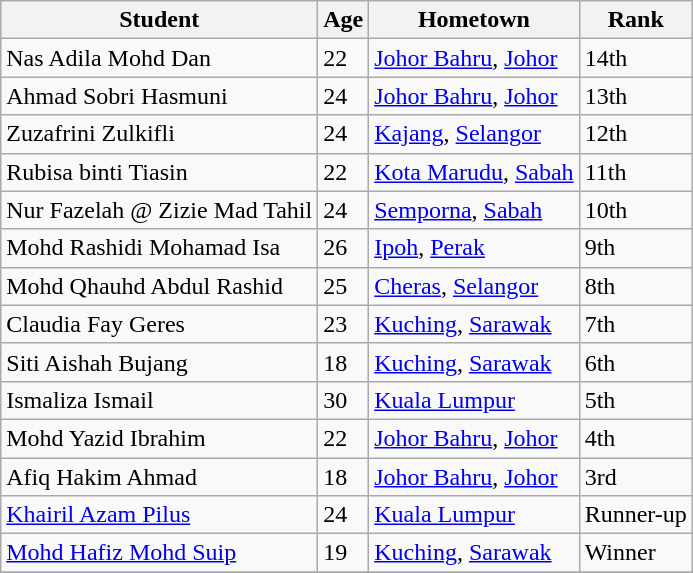<table class="wikitable">
<tr>
<th>Student</th>
<th>Age</th>
<th>Hometown</th>
<th>Rank</th>
</tr>
<tr>
<td>Nas Adila Mohd Dan</td>
<td>22</td>
<td><a href='#'>Johor Bahru</a>, <a href='#'>Johor</a></td>
<td>14th</td>
</tr>
<tr>
<td>Ahmad Sobri Hasmuni</td>
<td>24</td>
<td><a href='#'>Johor Bahru</a>, <a href='#'>Johor</a></td>
<td>13th</td>
</tr>
<tr>
<td>Zuzafrini Zulkifli</td>
<td>24</td>
<td><a href='#'>Kajang</a>, <a href='#'>Selangor</a></td>
<td>12th</td>
</tr>
<tr>
<td>Rubisa binti Tiasin</td>
<td>22</td>
<td><a href='#'>Kota Marudu</a>, <a href='#'>Sabah</a></td>
<td>11th</td>
</tr>
<tr>
<td>Nur Fazelah @ Zizie Mad Tahil</td>
<td>24</td>
<td><a href='#'>Semporna</a>, <a href='#'>Sabah</a></td>
<td>10th</td>
</tr>
<tr>
<td>Mohd Rashidi Mohamad Isa</td>
<td>26</td>
<td><a href='#'>Ipoh</a>, <a href='#'>Perak</a></td>
<td>9th</td>
</tr>
<tr>
<td>Mohd Qhauhd Abdul Rashid</td>
<td>25</td>
<td><a href='#'>Cheras</a>, <a href='#'>Selangor</a></td>
<td>8th</td>
</tr>
<tr>
<td>Claudia Fay Geres</td>
<td>23</td>
<td><a href='#'>Kuching</a>, <a href='#'>Sarawak</a></td>
<td>7th</td>
</tr>
<tr>
<td>Siti Aishah Bujang</td>
<td>18</td>
<td><a href='#'>Kuching</a>, <a href='#'>Sarawak</a></td>
<td>6th</td>
</tr>
<tr>
<td>Ismaliza Ismail</td>
<td>30</td>
<td><a href='#'>Kuala Lumpur</a></td>
<td>5th</td>
</tr>
<tr>
<td>Mohd Yazid Ibrahim</td>
<td>22</td>
<td><a href='#'>Johor Bahru</a>, <a href='#'>Johor</a></td>
<td>4th</td>
</tr>
<tr>
<td>Afiq Hakim Ahmad</td>
<td>18</td>
<td><a href='#'>Johor Bahru</a>, <a href='#'>Johor</a></td>
<td>3rd</td>
</tr>
<tr>
<td><a href='#'>Khairil Azam Pilus</a></td>
<td>24</td>
<td><a href='#'>Kuala Lumpur</a></td>
<td>Runner-up</td>
</tr>
<tr>
<td><a href='#'>Mohd Hafiz Mohd Suip</a></td>
<td>19</td>
<td><a href='#'>Kuching</a>, <a href='#'>Sarawak</a></td>
<td>Winner</td>
</tr>
<tr>
</tr>
</table>
